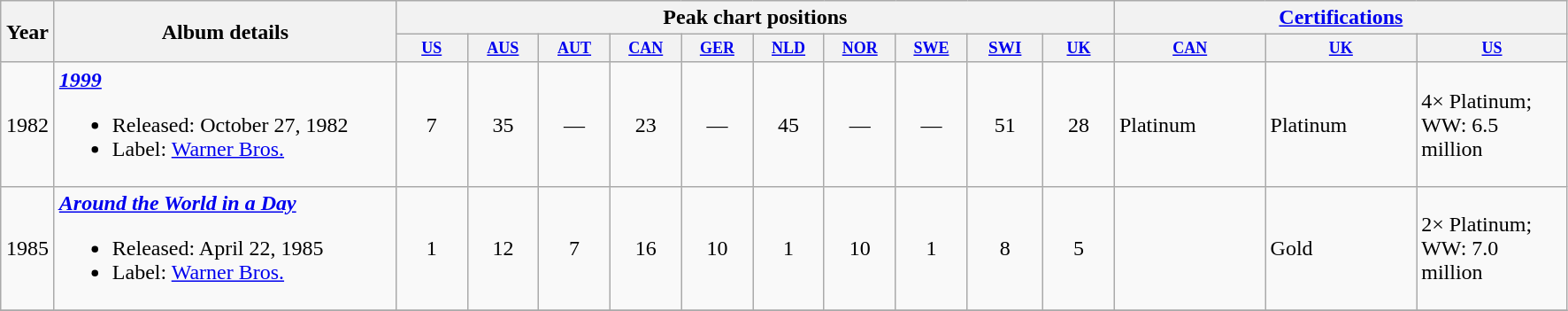<table class="wikitable">
<tr>
<th rowspan="2" width="33">Year</th>
<th rowspan="2" width="250">Album details</th>
<th colspan="10">Peak chart positions</th>
<th colspan="3"><a href='#'>Certifications</a></th>
</tr>
<tr>
<th style="width:4em;font-size:75%"><a href='#'>US</a><br></th>
<th style="width:4em;font-size:75%"><a href='#'>AUS</a><br></th>
<th style="width:4em;font-size:75%"><a href='#'>AUT</a><br></th>
<th style="width:4em;font-size:75%"><a href='#'>CAN</a><br></th>
<th style="width:4em;font-size:75%"><a href='#'>GER</a><br></th>
<th style="width:4em;font-size:75%"><a href='#'>NLD</a><br></th>
<th style="width:4em;font-size:75%"><a href='#'>NOR</a><br></th>
<th style="width:4em;font-size:75%"><a href='#'>SWE</a><br></th>
<th style="width:4em;font-size:80%"><a href='#'>SWI</a><br></th>
<th style="width:4em;font-size:75%"><a href='#'>UK</a><br></th>
<th style="width:9em;font-size:75%"><a href='#'>CAN</a><br></th>
<th style="width:9em;font-size:75%"><a href='#'>UK</a><br></th>
<th style="width:9em;font-size:75%"><a href='#'>US</a><br></th>
</tr>
<tr>
<td align="center">1982</td>
<td align="left"><strong><em><a href='#'>1999</a></em></strong> <br><ul><li>Released: October 27, 1982</li><li>Label: <a href='#'>Warner Bros.</a></li></ul></td>
<td align="center">7</td>
<td align="center">35</td>
<td align="center">—</td>
<td align="center">23</td>
<td align="center">—</td>
<td align="center">45</td>
<td align="center">—</td>
<td align="center">—</td>
<td align="center">51</td>
<td align="center">28</td>
<td align="left">Platinum</td>
<td align="left">Platinum</td>
<td align="left">4× Platinum; WW: 6.5 million</td>
</tr>
<tr>
<td align="center">1985</td>
<td align="left"><strong><em><a href='#'>Around the World in a Day</a></em></strong><br><ul><li>Released: April 22, 1985</li><li>Label: <a href='#'>Warner Bros.</a></li></ul></td>
<td align="center">1</td>
<td align="center">12</td>
<td align="center">7</td>
<td align="center">16<br></td>
<td align="center">10</td>
<td align="center">1</td>
<td align="center">10</td>
<td align="center">1</td>
<td align="center">8</td>
<td align="center">5</td>
<td align="left"></td>
<td align="left">Gold</td>
<td align="left">2× Platinum; WW: 7.0 million</td>
</tr>
<tr>
</tr>
</table>
